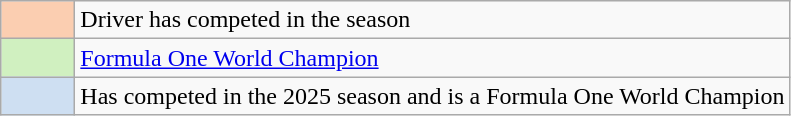<table class="wikitable">
<tr>
<th scope=row width=42px align=center style="background-color:#FBCEB1"></th>
<td>Driver has competed in the  season</td>
</tr>
<tr>
<th scope=row width=40px align=center style="background-color:#D0F0C0"></th>
<td><a href='#'>Formula One World Champion</a></td>
</tr>
<tr>
<th scope=row width=40px align=center style="background-color:#cedff2"></th>
<td>Has competed in the 2025 season and is a Formula One World Champion</td>
</tr>
</table>
